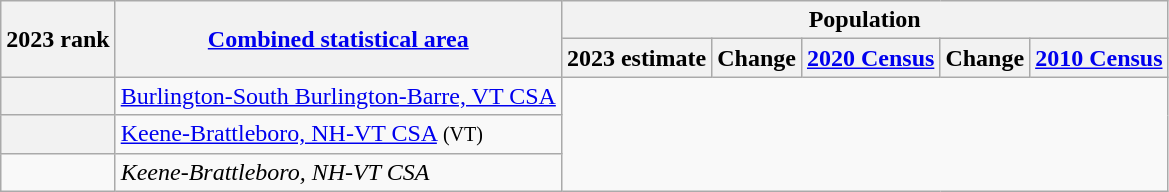<table class="wikitable sortable">
<tr>
<th scope=col rowspan=2>2023 rank</th>
<th scope=col rowspan=2><a href='#'>Combined statistical area</a></th>
<th colspan=5>Population</th>
</tr>
<tr>
<th scope=col>2023 estimate</th>
<th scope=col>Change</th>
<th scope=col><a href='#'>2020 Census</a></th>
<th scope=col>Change</th>
<th scope=col><a href='#'>2010 Census</a></th>
</tr>
<tr>
<th scope=row></th>
<td><a href='#'>Burlington-South Burlington-Barre, VT CSA</a><br></td>
</tr>
<tr>
<th scope=row></th>
<td><a href='#'>Keene-Brattleboro, NH-VT CSA</a> <small>(VT)</small><br></td>
</tr>
<tr>
<td></td>
<td><em><span>Keene-Brattleboro, NH-VT CSA</span></em><br></td>
</tr>
</table>
